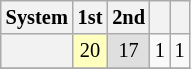<table class="wikitable" style="font-size:85%; text-align:center;">
<tr>
<th>System</th>
<th>1st</th>
<th>2nd</th>
<th></th>
<th></th>
</tr>
<tr>
<th></th>
<td style="background:#ffffbf;">20</td>
<td style="background:#dfdfdf;">17</td>
<td>1</td>
<td>1</td>
</tr>
<tr>
</tr>
</table>
